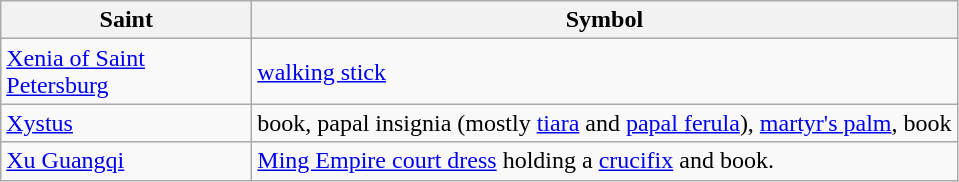<table class="wikitable">
<tr>
<th scope="col" style="width: 10em;">Saint</th>
<th scope="col">Symbol</th>
</tr>
<tr>
<td><a href='#'>Xenia of Saint Petersburg</a></td>
<td><a href='#'>walking stick</a></td>
</tr>
<tr>
<td><a href='#'>Xystus</a></td>
<td>book, papal insignia (mostly <a href='#'>tiara</a> and <a href='#'>papal ferula</a>), <a href='#'>martyr's palm</a>, book</td>
</tr>
<tr>
<td><a href='#'>Xu Guangqi</a></td>
<td><a href='#'>Ming Empire court dress</a> holding a <a href='#'>crucifix</a> and book.</td>
</tr>
</table>
